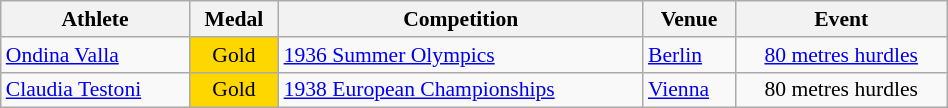<table class="wikitable" width=50% style="font-size:90%; text-align:left;">
<tr>
<th>Athlete</th>
<th>Medal</th>
<th>Competition</th>
<th>Venue</th>
<th>Event</th>
</tr>
<tr>
<td><a href='#'>Ondina Valla</a></td>
<td align=center bgcolor=gold>Gold</td>
<td><a href='#'>1936 Summer Olympics</a></td>
<td> <a href='#'>Berlin</a></td>
<td align=center><a href='#'>80 metres hurdles</a></td>
</tr>
<tr>
<td><a href='#'>Claudia Testoni</a></td>
<td align=center bgcolor=gold>Gold</td>
<td><a href='#'>1938 European Championships</a></td>
<td> <a href='#'>Vienna</a></td>
<td align=center>80 metres hurdles</td>
</tr>
</table>
